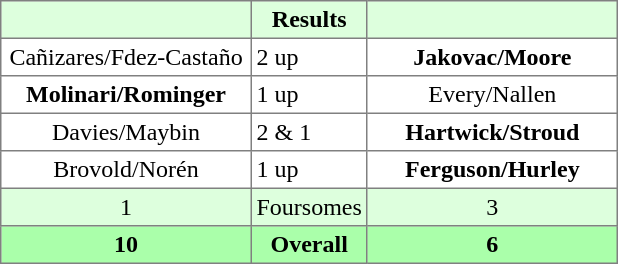<table border="1" cellpadding="3" style="border-collapse:collapse; text-align:center;">
<tr style="background:#ddffdd;">
<th width=160></th>
<th>Results</th>
<th width=160></th>
</tr>
<tr>
<td>Cañizares/Fdez-Castaño</td>
<td align=left> 2 up</td>
<td><strong>Jakovac/Moore</strong></td>
</tr>
<tr>
<td><strong>Molinari/Rominger</strong></td>
<td align=left> 1 up</td>
<td>Every/Nallen</td>
</tr>
<tr>
<td>Davies/Maybin</td>
<td align=left> 2 & 1</td>
<td><strong>Hartwick/Stroud</strong></td>
</tr>
<tr>
<td>Brovold/Norén</td>
<td align=left> 1 up</td>
<td><strong>Ferguson/Hurley</strong></td>
</tr>
<tr style="background:#ddffdd;">
<td>1</td>
<td>Foursomes</td>
<td>3</td>
</tr>
<tr style="background:#aaffaa;">
<th>10</th>
<th>Overall</th>
<th>6</th>
</tr>
</table>
